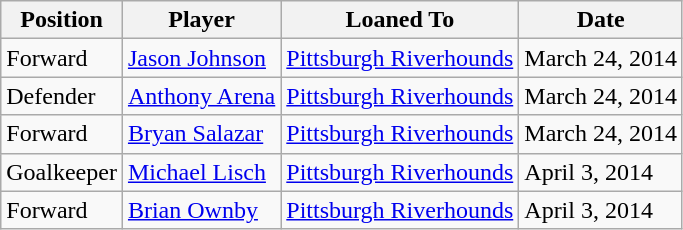<table class="wikitable">
<tr>
<th>Position</th>
<th>Player</th>
<th>Loaned To</th>
<th>Date</th>
</tr>
<tr>
<td>Forward</td>
<td><a href='#'>Jason Johnson</a></td>
<td><a href='#'>Pittsburgh Riverhounds</a></td>
<td>March 24, 2014</td>
</tr>
<tr>
<td>Defender</td>
<td><a href='#'>Anthony Arena</a></td>
<td><a href='#'>Pittsburgh Riverhounds</a></td>
<td>March 24, 2014</td>
</tr>
<tr>
<td>Forward</td>
<td><a href='#'>Bryan Salazar</a></td>
<td><a href='#'>Pittsburgh Riverhounds</a></td>
<td>March 24, 2014</td>
</tr>
<tr>
<td>Goalkeeper</td>
<td><a href='#'>Michael Lisch</a></td>
<td><a href='#'>Pittsburgh Riverhounds</a></td>
<td>April 3, 2014</td>
</tr>
<tr>
<td>Forward</td>
<td><a href='#'>Brian Ownby</a></td>
<td><a href='#'>Pittsburgh Riverhounds</a></td>
<td>April 3, 2014</td>
</tr>
</table>
